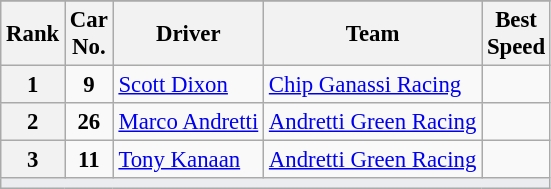<table class="wikitable" style="font-size:95%;">
<tr>
</tr>
<tr>
<th>Rank</th>
<th>Car<br>No.</th>
<th>Driver</th>
<th>Team</th>
<th>Best<br>Speed</th>
</tr>
<tr>
<th>1</th>
<td style="text-align:center"><strong>9</strong></td>
<td> <a href='#'>Scott Dixon</a></td>
<td><a href='#'>Chip Ganassi Racing</a></td>
<td align=center></td>
</tr>
<tr>
<th>2</th>
<td style="text-align:center"><strong>26</strong></td>
<td> <a href='#'>Marco Andretti</a></td>
<td><a href='#'>Andretti Green Racing</a></td>
<td align=center></td>
</tr>
<tr>
<th>3</th>
<td style="text-align:center"><strong>11</strong></td>
<td> <a href='#'>Tony Kanaan</a></td>
<td><a href='#'>Andretti Green Racing</a></td>
<td align=center></td>
</tr>
<tr>
<td style="background-color:#EAECF0;text-align:center" colspan=5><strong></strong></td>
</tr>
</table>
